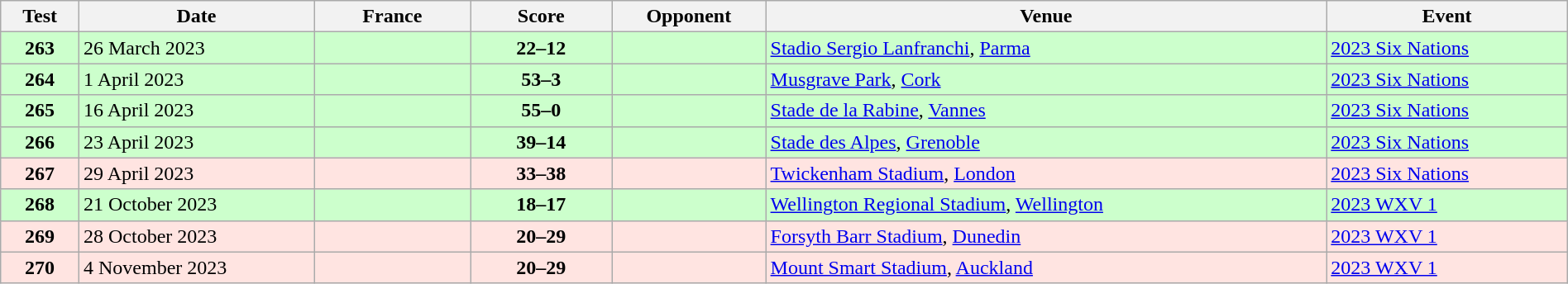<table class="wikitable sortable" style="width:100%">
<tr>
<th style="width:5%">Test</th>
<th style="width:15%">Date</th>
<th style="width:10%">France</th>
<th style="width:9%">Score</th>
<th>Opponent</th>
<th>Venue</th>
<th>Event</th>
</tr>
<tr bgcolor=#ccffcc>
<td align=center><strong>263</strong></td>
<td>26 March 2023</td>
<td></td>
<td align="center"><strong>22–12</strong></td>
<td></td>
<td><a href='#'>Stadio Sergio Lanfranchi</a>, <a href='#'>Parma</a></td>
<td><a href='#'>2023 Six Nations</a></td>
</tr>
<tr bgcolor=#ccffcc>
<td align=center><strong>264</strong></td>
<td>1 April 2023</td>
<td></td>
<td align="center"><strong>53–3</strong></td>
<td></td>
<td><a href='#'>Musgrave Park</a>, <a href='#'>Cork</a></td>
<td><a href='#'>2023 Six Nations</a></td>
</tr>
<tr bgcolor=#ccffcc>
<td align=center><strong>265</strong></td>
<td>16 April 2023</td>
<td></td>
<td align="center"><strong>55–0</strong></td>
<td></td>
<td><a href='#'>Stade de la Rabine</a>, <a href='#'>Vannes</a></td>
<td><a href='#'>2023 Six Nations</a></td>
</tr>
<tr bgcolor=#ccffcc>
<td align=center><strong>266</strong></td>
<td>23 April 2023</td>
<td></td>
<td align="center"><strong>39–14</strong></td>
<td></td>
<td><a href='#'>Stade des Alpes</a>, <a href='#'>Grenoble</a></td>
<td><a href='#'>2023 Six Nations</a></td>
</tr>
<tr bgcolor=FFE4E1>
<td align=center><strong>267</strong></td>
<td>29 April 2023</td>
<td></td>
<td align="center"><strong>33–38</strong></td>
<td></td>
<td><a href='#'>Twickenham Stadium</a>, <a href='#'>London</a></td>
<td><a href='#'>2023 Six Nations</a></td>
</tr>
<tr bgcolor=#ccffcc>
<td align=center><strong>268</strong></td>
<td>21 October 2023</td>
<td></td>
<td align="center"><strong>18–17</strong></td>
<td></td>
<td><a href='#'>Wellington Regional Stadium</a>, <a href='#'>Wellington</a></td>
<td><a href='#'>2023 WXV 1</a></td>
</tr>
<tr bgcolor=FFE4E1>
<td align=center><strong>269</strong></td>
<td>28 October 2023</td>
<td></td>
<td align="center"><strong>20–29</strong></td>
<td></td>
<td><a href='#'>Forsyth Barr Stadium</a>, <a href='#'>Dunedin</a></td>
<td><a href='#'>2023 WXV 1</a></td>
</tr>
<tr bgcolor=FFE4E1>
<td align=center><strong>270</strong></td>
<td>4 November 2023</td>
<td></td>
<td align="center"><strong>20–29</strong></td>
<td></td>
<td><a href='#'>Mount Smart Stadium</a>, <a href='#'>Auckland</a></td>
<td><a href='#'>2023 WXV 1</a></td>
</tr>
</table>
